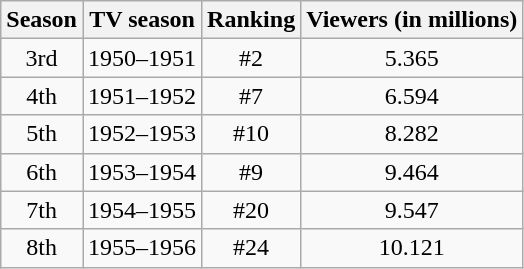<table class="wikitable">
<tr>
<th>Season</th>
<th>TV season</th>
<th>Ranking</th>
<th>Viewers (in millions)</th>
</tr>
<tr style="background-color:#F9F9F9">
<td style="text-align:center;">3rd</td>
<td>1950–1951</td>
<td style="text-align:center;">#2</td>
<td style="text-align:center;">5.365</td>
</tr>
<tr style="background-color:#F9F9F9">
<td style="text-align:center;">4th</td>
<td>1951–1952</td>
<td style="text-align:center;">#7</td>
<td style="text-align:center;">6.594</td>
</tr>
<tr style="background-color:#F9F9F9">
<td style="text-align:center;">5th</td>
<td>1952–1953</td>
<td style="text-align:center;">#10</td>
<td style="text-align:center;">8.282</td>
</tr>
<tr style="background-color:#F9F9F9">
<td style="text-align:center;">6th</td>
<td>1953–1954</td>
<td style="text-align:center;">#9</td>
<td style="text-align:center;">9.464</td>
</tr>
<tr style="background-color:#F9F9F9">
<td style="text-align:center;">7th</td>
<td>1954–1955</td>
<td style="text-align:center;">#20</td>
<td style="text-align:center;">9.547</td>
</tr>
<tr style="background-color:#F9F9F9">
<td style="text-align:center;">8th</td>
<td>1955–1956</td>
<td style="text-align:center;">#24</td>
<td style="text-align:center;">10.121</td>
</tr>
</table>
